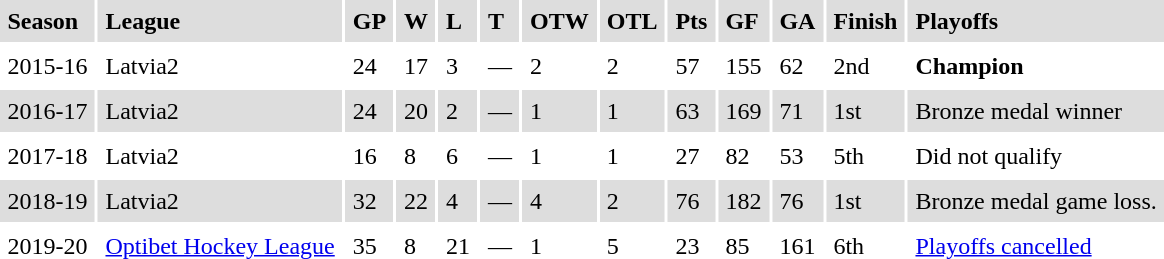<table cellpadding=5>
<tr bgcolor="#dddddd">
<td><strong>Season</strong></td>
<td><strong>League</strong></td>
<td><strong>GP</strong></td>
<td><strong>W</strong></td>
<td><strong>L</strong></td>
<td><strong>T</strong></td>
<td><strong>OTW</strong></td>
<td><strong>OTL</strong></td>
<td><strong>Pts</strong></td>
<td><strong>GF</strong></td>
<td><strong>GA</strong></td>
<td><strong>Finish</strong></td>
<td><strong>Playoffs</strong></td>
</tr>
<tr>
<td>2015-16</td>
<td>Latvia2</td>
<td>24</td>
<td>17</td>
<td>3</td>
<td>—</td>
<td>2</td>
<td>2</td>
<td>57</td>
<td>155</td>
<td>62</td>
<td>2nd</td>
<td><strong>Champion</strong></td>
</tr>
<tr bgcolor="#dddddd">
<td>2016-17</td>
<td>Latvia2</td>
<td>24</td>
<td>20</td>
<td>2</td>
<td>—</td>
<td>1</td>
<td>1</td>
<td>63</td>
<td>169</td>
<td>71</td>
<td>1st</td>
<td>Bronze medal winner</td>
</tr>
<tr>
<td>2017-18</td>
<td>Latvia2</td>
<td>16</td>
<td>8</td>
<td>6</td>
<td>—</td>
<td>1</td>
<td>1</td>
<td>27</td>
<td>82</td>
<td>53</td>
<td>5th</td>
<td>Did not qualify</td>
</tr>
<tr bgcolor="#dddddd">
<td>2018-19</td>
<td>Latvia2</td>
<td>32</td>
<td>22</td>
<td>4</td>
<td>—</td>
<td>4</td>
<td>2</td>
<td>76</td>
<td>182</td>
<td>76</td>
<td>1st</td>
<td>Bronze medal game loss.</td>
</tr>
<tr>
<td>2019-20</td>
<td><a href='#'>Optibet Hockey League</a></td>
<td>35</td>
<td>8</td>
<td>21</td>
<td>—</td>
<td>1</td>
<td>5</td>
<td>23</td>
<td>85</td>
<td>161</td>
<td>6th</td>
<td><a href='#'>Playoffs cancelled</a></td>
</tr>
</table>
